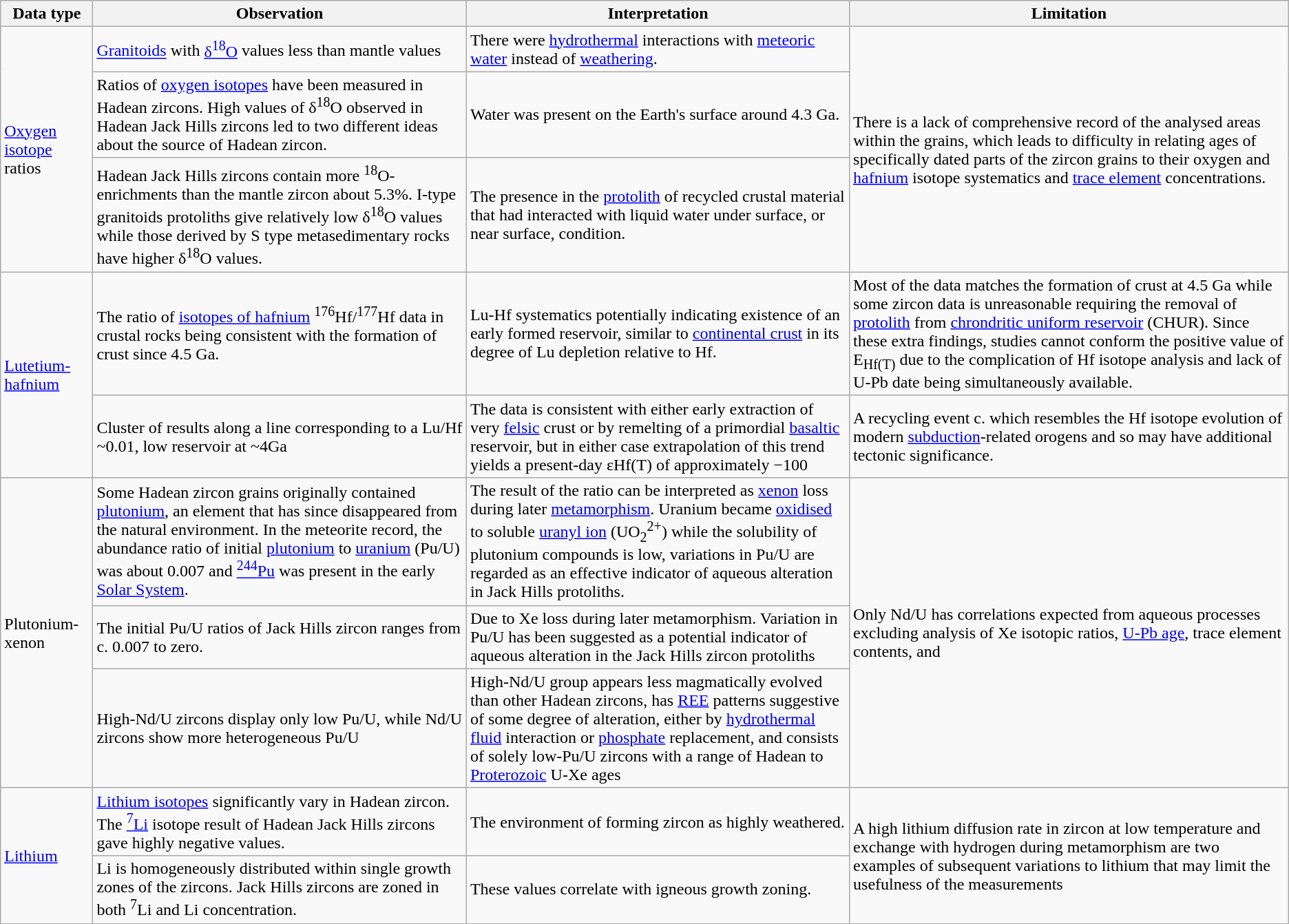<table class="wikitable">
<tr>
<th>Data type</th>
<th>Observation</th>
<th>Interpretation</th>
<th>Limitation</th>
</tr>
<tr>
<td rowspan="3"><a href='#'>Oxygen isotope</a> ratios</td>
<td><a href='#'>Granitoids</a> with <a href='#'>δ<sup>18</sup>O</a> values less than mantle values</td>
<td>There were <a href='#'>hydrothermal</a> interactions with <a href='#'>meteoric water</a> instead of <a href='#'>weathering</a>.</td>
<td rowspan="3">There is a lack of comprehensive record of the analysed areas within the grains, which leads to difficulty in relating ages of specifically dated parts of the zircon grains to their oxygen and <a href='#'>hafnium</a> isotope systematics and <a href='#'>trace element</a> concentrations.</td>
</tr>
<tr>
<td>Ratios of <a href='#'>oxygen isotopes</a> have been measured in Hadean zircons. High values of δ<sup>18</sup>O observed in Hadean Jack Hills zircons led to two different ideas about the source of Hadean zircon.</td>
<td>Water was present on the Earth's surface around 4.3 Ga.</td>
</tr>
<tr>
<td>Hadean Jack Hills zircons contain more <sup>18</sup>O-enrichments than the mantle zircon about 5.3%. I-type granitoids protoliths give relatively low δ<sup>18</sup>O values while those derived by S type metasedimentary rocks have higher δ<sup>18</sup>O values.</td>
<td>The presence in the <a href='#'>protolith</a> of recycled crustal material that had interacted with liquid water under surface, or near surface, condition.</td>
</tr>
<tr>
<td rowspan="2"><a href='#'>Lutetium-hafnium</a></td>
<td>The ratio of <a href='#'>isotopes of hafnium</a> <sup>176</sup>Hf/<sup>177</sup>Hf data in crustal rocks being consistent with the formation of crust since 4.5 Ga.</td>
<td>Lu-Hf systematics potentially indicating existence of an early formed reservoir, similar to <a href='#'>continental crust</a> in its degree of Lu depletion relative to Hf.</td>
<td>Most of the data matches the formation of crust at 4.5 Ga while some zircon data is unreasonable requiring the removal of <a href='#'>protolith</a> from <a href='#'>chrondritic uniform reservoir</a> (CHUR). Since these extra findings, studies cannot conform the positive value of E<sub>Hf(T)</sub> due to the complication of Hf isotope analysis and lack of U-Pb date being simultaneously available.</td>
</tr>
<tr>
<td>Cluster of results along a line corresponding to a Lu/Hf ~0.01, low reservoir at ~4Ga</td>
<td>The data is consistent with either early extraction of very <a href='#'>felsic</a> crust or by remelting of a primordial <a href='#'>basaltic</a> reservoir, but in either case extrapolation of this trend yields a present-day εHf(T) of approximately −100</td>
<td>A recycling event c.  which resembles the Hf isotope evolution of modern <a href='#'>subduction</a>-related orogens and so may have additional tectonic significance.</td>
</tr>
<tr>
<td rowspan="3">Plutonium-xenon</td>
<td>Some Hadean zircon grains originally contained <a href='#'>plutonium</a>, an element that has since disappeared from the natural environment. In the meteorite record, the abundance ratio of initial <a href='#'>plutonium</a> to <a href='#'>uranium</a> (Pu/U) was about 0.007 and <a href='#'><sup>244</sup>Pu</a> was present in the early <a href='#'>Solar System</a>.</td>
<td>The result of the  ratio can be interpreted as <a href='#'>xenon</a> loss during later <a href='#'>metamorphism</a>. Uranium became <a href='#'>oxidised</a> to soluble <a href='#'>uranyl ion</a> (UO<sub>2</sub><sup>2+</sup>) while the solubility of plutonium compounds is low, variations in Pu/U are regarded as an effective indicator of aqueous alteration in Jack Hills protoliths.</td>
<td rowspan="3">Only Nd/U has correlations expected from aqueous processes excluding analysis of Xe isotopic ratios, <a href='#'>U-Pb age</a>, trace element contents, and </td>
</tr>
<tr>
<td>The initial Pu/U ratios of Jack Hills zircon ranges from c. 0.007 to zero.</td>
<td>Due to Xe loss during later metamorphism. Variation in Pu/U has been suggested as a potential indicator of aqueous alteration in the Jack Hills zircon protoliths</td>
</tr>
<tr>
<td>High-Nd/U zircons display only low Pu/U, while Nd/U zircons show more heterogeneous Pu/U</td>
<td>High-Nd/U group appears less magmatically evolved than other Hadean zircons, has <a href='#'>REE</a> patterns suggestive of some degree of alteration, either by <a href='#'>hydrothermal fluid</a> interaction or <a href='#'>phosphate</a> replacement, and consists of solely low-Pu/U zircons with a range of Hadean to <a href='#'>Proterozoic</a> U-Xe ages</td>
</tr>
<tr>
<td rowspan="2"><a href='#'>Lithium</a></td>
<td><a href='#'>Lithium isotopes</a> significantly vary in Hadean zircon. The <a href='#'><sup>7</sup>Li</a> isotope result of Hadean Jack Hills zircons gave highly negative values.</td>
<td>The environment of forming zircon as highly weathered.</td>
<td rowspan="2">A high lithium diffusion rate in zircon at low temperature and exchange with hydrogen during metamorphism are two examples of subsequent variations to lithium that may limit the usefulness of the measurements</td>
</tr>
<tr>
<td>Li is homogeneously distributed within single growth zones of the zircons. Jack Hills zircons are zoned in both <sup>7</sup>Li and Li concentration.</td>
<td>These values correlate with igneous growth zoning.</td>
</tr>
</table>
